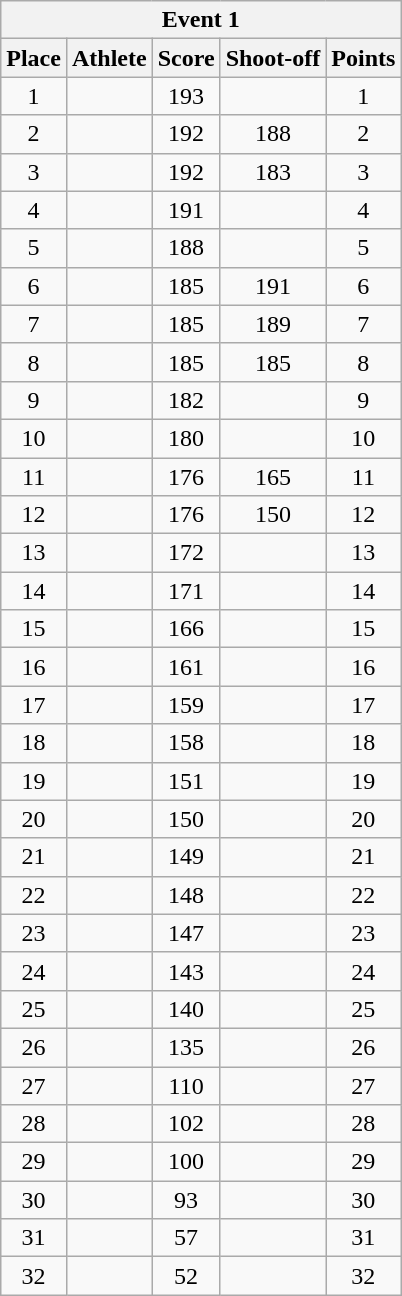<table class=wikitable style="text-align:center">
<tr>
<th colspan=5>Event 1</th>
</tr>
<tr>
<th>Place</th>
<th>Athlete</th>
<th>Score</th>
<th>Shoot-off</th>
<th>Points</th>
</tr>
<tr>
<td>1</td>
<td align=left></td>
<td>193</td>
<td></td>
<td>1</td>
</tr>
<tr>
<td>2</td>
<td align=left></td>
<td>192</td>
<td>188</td>
<td>2</td>
</tr>
<tr>
<td>3</td>
<td align=left></td>
<td>192</td>
<td>183</td>
<td>3</td>
</tr>
<tr>
<td>4</td>
<td align=left></td>
<td>191</td>
<td></td>
<td>4</td>
</tr>
<tr>
<td>5</td>
<td align=left></td>
<td>188</td>
<td></td>
<td>5</td>
</tr>
<tr>
<td>6</td>
<td align=left></td>
<td>185</td>
<td>191</td>
<td>6</td>
</tr>
<tr>
<td>7</td>
<td align=left></td>
<td>185</td>
<td>189</td>
<td>7</td>
</tr>
<tr>
<td>8</td>
<td align=left></td>
<td>185</td>
<td>185</td>
<td>8</td>
</tr>
<tr>
<td>9</td>
<td align=left></td>
<td>182</td>
<td></td>
<td>9</td>
</tr>
<tr>
<td>10</td>
<td align=left></td>
<td>180</td>
<td></td>
<td>10</td>
</tr>
<tr>
<td>11</td>
<td align=left></td>
<td>176</td>
<td>165</td>
<td>11</td>
</tr>
<tr>
<td>12</td>
<td align=left></td>
<td>176</td>
<td>150</td>
<td>12</td>
</tr>
<tr>
<td>13</td>
<td align=left></td>
<td>172</td>
<td></td>
<td>13</td>
</tr>
<tr>
<td>14</td>
<td align=left></td>
<td>171</td>
<td></td>
<td>14</td>
</tr>
<tr>
<td>15</td>
<td align=left></td>
<td>166</td>
<td></td>
<td>15</td>
</tr>
<tr>
<td>16</td>
<td align=left></td>
<td>161</td>
<td></td>
<td>16</td>
</tr>
<tr>
<td>17</td>
<td align=left></td>
<td>159</td>
<td></td>
<td>17</td>
</tr>
<tr>
<td>18</td>
<td align=left></td>
<td>158</td>
<td></td>
<td>18</td>
</tr>
<tr>
<td>19</td>
<td align=left></td>
<td>151</td>
<td></td>
<td>19</td>
</tr>
<tr>
<td>20</td>
<td align=left></td>
<td>150</td>
<td></td>
<td>20</td>
</tr>
<tr>
<td>21</td>
<td align=left></td>
<td>149</td>
<td></td>
<td>21</td>
</tr>
<tr>
<td>22</td>
<td align=left></td>
<td>148</td>
<td></td>
<td>22</td>
</tr>
<tr>
<td>23</td>
<td align=left></td>
<td>147</td>
<td></td>
<td>23</td>
</tr>
<tr>
<td>24</td>
<td align=left></td>
<td>143</td>
<td></td>
<td>24</td>
</tr>
<tr>
<td>25</td>
<td align=left></td>
<td>140</td>
<td></td>
<td>25</td>
</tr>
<tr>
<td>26</td>
<td align=left></td>
<td>135</td>
<td></td>
<td>26</td>
</tr>
<tr>
<td>27</td>
<td align=left></td>
<td>110</td>
<td></td>
<td>27</td>
</tr>
<tr>
<td>28</td>
<td align=left></td>
<td>102</td>
<td></td>
<td>28</td>
</tr>
<tr>
<td>29</td>
<td align=left></td>
<td>100</td>
<td></td>
<td>29</td>
</tr>
<tr>
<td>30</td>
<td align=left></td>
<td>93</td>
<td></td>
<td>30</td>
</tr>
<tr>
<td>31</td>
<td align=left></td>
<td>57</td>
<td></td>
<td>31</td>
</tr>
<tr>
<td>32</td>
<td align=left></td>
<td>52</td>
<td></td>
<td>32</td>
</tr>
</table>
